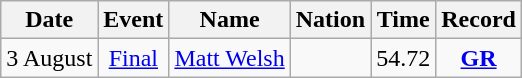<table class="wikitable" style=text-align:center>
<tr>
<th>Date</th>
<th>Event</th>
<th>Name</th>
<th>Nation</th>
<th>Time</th>
<th>Record</th>
</tr>
<tr>
<td>3 August</td>
<td><a href='#'>Final</a></td>
<td><a href='#'>Matt Welsh</a></td>
<td align=left></td>
<td>54.72</td>
<td><strong><a href='#'>GR</a></strong></td>
</tr>
</table>
